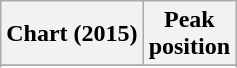<table class="wikitable plainrowheaders sortable" style="text-align:center;">
<tr>
<th scope="col">Chart (2015)</th>
<th scope="col">Peak<br>position</th>
</tr>
<tr>
</tr>
<tr>
</tr>
<tr>
</tr>
<tr>
</tr>
</table>
